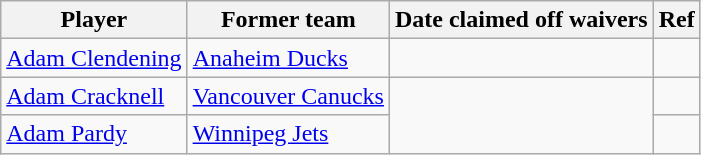<table class="wikitable">
<tr>
<th>Player</th>
<th>Former team</th>
<th>Date claimed off waivers</th>
<th>Ref</th>
</tr>
<tr>
<td><a href='#'>Adam Clendening</a></td>
<td><a href='#'>Anaheim Ducks</a></td>
<td></td>
<td></td>
</tr>
<tr>
<td><a href='#'>Adam Cracknell</a></td>
<td><a href='#'>Vancouver Canucks</a></td>
<td rowspan=2></td>
<td></td>
</tr>
<tr>
<td><a href='#'>Adam Pardy</a></td>
<td><a href='#'>Winnipeg Jets</a></td>
<td></td>
</tr>
</table>
